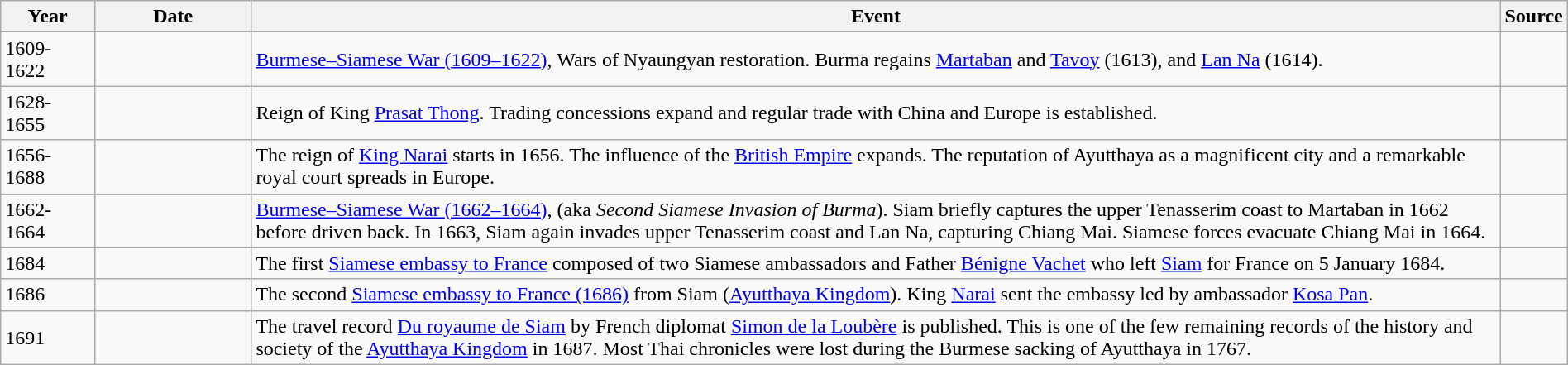<table class="wikitable" width="100%">
<tr>
<th style="width:6%">Year</th>
<th style="width:10%">Date</th>
<th>Event</th>
<th>Source</th>
</tr>
<tr>
<td>1609-1622</td>
<td></td>
<td><a href='#'>Burmese–Siamese War (1609–1622)</a>, Wars of Nyaungyan restoration. Burma regains <a href='#'>Martaban</a> and <a href='#'>Tavoy</a> (1613), and <a href='#'>Lan Na</a> (1614).</td>
<td></td>
</tr>
<tr>
<td>1628-1655</td>
<td></td>
<td>Reign of King <a href='#'>Prasat Thong</a>. Trading concessions expand and regular trade with China and Europe is established.</td>
<td></td>
</tr>
<tr>
<td>1656-1688</td>
<td></td>
<td>The reign of <a href='#'>King Narai</a> starts in 1656. The influence of the <a href='#'>British Empire</a> expands. The reputation of Ayutthaya as a magnificent city and a remarkable royal court spreads in Europe.</td>
<td></td>
</tr>
<tr>
<td>1662-1664</td>
<td></td>
<td><a href='#'>Burmese–Siamese War (1662–1664)</a>, (aka <em>Second Siamese Invasion of Burma</em>). Siam briefly captures the upper Tenasserim coast to Martaban in 1662 before driven back. In 1663, Siam again invades upper Tenasserim coast and Lan Na, capturing Chiang Mai. Siamese forces evacuate Chiang Mai in 1664.</td>
<td></td>
</tr>
<tr>
<td>1684</td>
<td></td>
<td>The first <a href='#'>Siamese embassy to France</a> composed of two Siamese ambassadors and Father <a href='#'>Bénigne Vachet</a> who left <a href='#'>Siam</a> for France on 5 January 1684.</td>
<td></td>
</tr>
<tr>
<td>1686</td>
<td></td>
<td>The second <a href='#'>Siamese embassy to France (1686)</a> from Siam (<a href='#'>Ayutthaya Kingdom</a>). King <a href='#'>Narai</a> sent the embassy led by ambassador <a href='#'>Kosa Pan</a>.</td>
<td></td>
</tr>
<tr>
<td>1691</td>
<td></td>
<td>The travel record <a href='#'>Du royaume de Siam</a> by French diplomat <a href='#'>Simon de la Loubère</a> is published. This is one of the few remaining records of the history and society of the <a href='#'>Ayutthaya Kingdom</a> in 1687. Most Thai chronicles were lost during the Burmese sacking of Ayutthaya in 1767.</td>
<td></td>
</tr>
</table>
